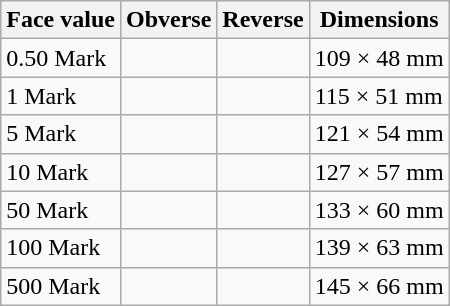<table class="wikitable">
<tr>
<th>Face value</th>
<th>Obverse</th>
<th>Reverse</th>
<th>Dimensions</th>
</tr>
<tr>
<td>0.50 Mark</td>
<td></td>
<td></td>
<td>109 × 48 mm</td>
</tr>
<tr>
<td>1 Mark</td>
<td></td>
<td></td>
<td>115 × 51 mm</td>
</tr>
<tr>
<td>5 Mark</td>
<td></td>
<td></td>
<td>121 × 54 mm</td>
</tr>
<tr>
<td>10 Mark</td>
<td></td>
<td></td>
<td>127 × 57 mm</td>
</tr>
<tr>
<td>50 Mark</td>
<td></td>
<td></td>
<td>133 × 60 mm</td>
</tr>
<tr>
<td>100 Mark</td>
<td></td>
<td></td>
<td>139 × 63 mm</td>
</tr>
<tr>
<td>500 Mark</td>
<td></td>
<td></td>
<td>145 × 66 mm</td>
</tr>
</table>
